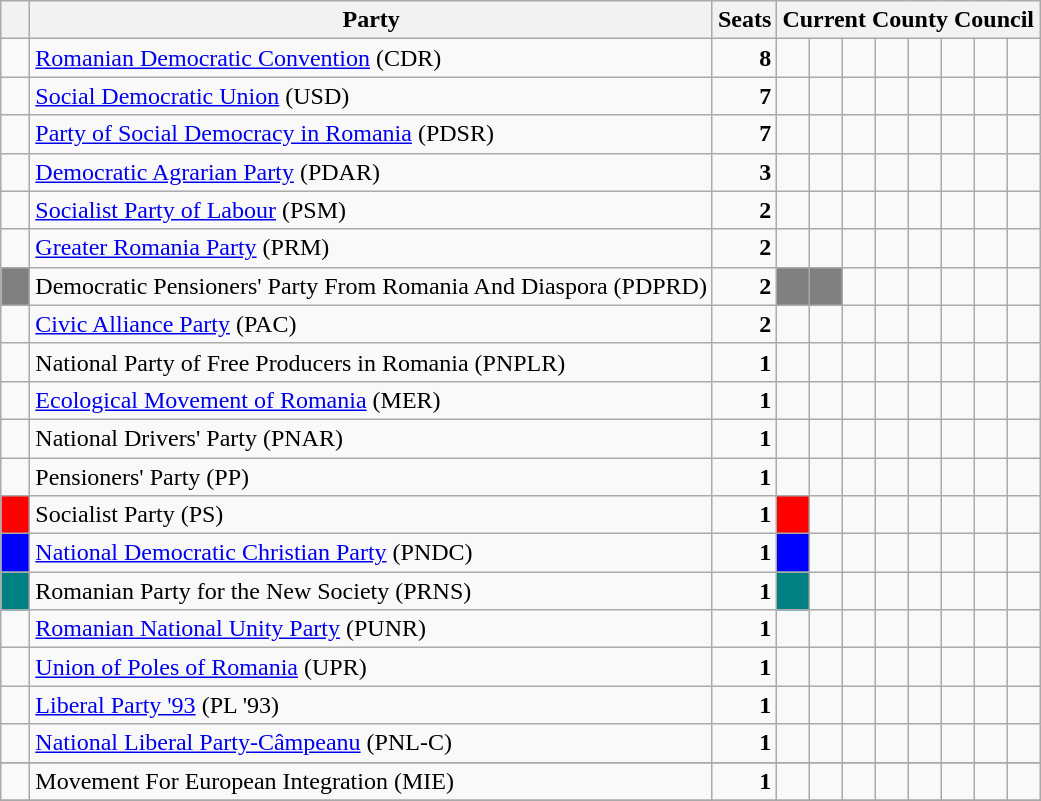<table class="wikitable">
<tr>
<th>   </th>
<th>Party</th>
<th>Seats</th>
<th colspan="8">Current County Council</th>
</tr>
<tr>
<td>  </td>
<td><a href='#'>Romanian Democratic Convention</a> (CDR)</td>
<td style="text-align: right"><strong>8</strong></td>
<td>  </td>
<td>  </td>
<td>  </td>
<td>  </td>
<td>  </td>
<td>  </td>
<td>  </td>
<td>  </td>
</tr>
<tr>
<td>  </td>
<td><a href='#'>Social Democratic Union</a> (USD)</td>
<td style="text-align: right"><strong>7</strong></td>
<td>  </td>
<td>  </td>
<td>  </td>
<td>  </td>
<td>  </td>
<td>  </td>
<td>  </td>
<td> </td>
</tr>
<tr>
<td>  </td>
<td><a href='#'>Party of Social Democracy in Romania</a> (PDSR)</td>
<td style="text-align: right"><strong>7</strong></td>
<td>  </td>
<td>  </td>
<td>  </td>
<td>  </td>
<td>  </td>
<td>  </td>
<td>  </td>
<td> </td>
</tr>
<tr>
<td>  </td>
<td><a href='#'>Democratic Agrarian Party</a> (PDAR)</td>
<td style="text-align: right"><strong>3</strong></td>
<td>  </td>
<td>  </td>
<td>  </td>
<td> </td>
<td> </td>
<td> </td>
<td> </td>
<td> </td>
</tr>
<tr>
<td>  </td>
<td><a href='#'>Socialist Party of Labour</a> (PSM)</td>
<td style="text-align: right"><strong>2</strong></td>
<td>  </td>
<td>  </td>
<td> </td>
<td> </td>
<td> </td>
<td> </td>
<td> </td>
<td> </td>
</tr>
<tr>
<td>  </td>
<td><a href='#'>Greater Romania Party</a> (PRM)</td>
<td style="text-align: right"><strong>2</strong></td>
<td>  </td>
<td>  </td>
<td> </td>
<td> </td>
<td> </td>
<td> </td>
<td> </td>
<td> </td>
</tr>
<tr>
<td style="background-color:grey"></td>
<td>Democratic Pensioners' Party From Romania And Diaspora (PDPRD)</td>
<td style="text-align: right"><strong>2</strong></td>
<td style="background-color:grey"></td>
<td style="background-color:grey"></td>
<td> </td>
<td> </td>
<td> </td>
<td> </td>
<td> </td>
<td> </td>
</tr>
<tr>
<td>  </td>
<td><a href='#'>Civic Alliance Party</a> (PAC)</td>
<td style="text-align: right"><strong>2</strong></td>
<td></td>
<td></td>
<td> </td>
<td> </td>
<td> </td>
<td> </td>
<td> </td>
<td> </td>
</tr>
<tr>
<td>  </td>
<td>National Party of Free Producers in Romania (PNPLR)</td>
<td style="text-align: right"><strong>1</strong></td>
<td>  </td>
<td> </td>
<td> </td>
<td> </td>
<td> </td>
<td> </td>
<td> </td>
<td> </td>
</tr>
<tr>
<td>  </td>
<td><a href='#'>Ecological Movement of Romania</a> (MER)</td>
<td style="text-align: right"><strong>1</strong></td>
<td>  </td>
<td> </td>
<td> </td>
<td> </td>
<td> </td>
<td> </td>
<td> </td>
<td> </td>
</tr>
<tr>
<td>  </td>
<td>National Drivers' Party (PNAR)</td>
<td style="text-align: right"><strong>1</strong></td>
<td>  </td>
<td> </td>
<td> </td>
<td> </td>
<td> </td>
<td> </td>
<td> </td>
<td> </td>
</tr>
<tr>
<td>  </td>
<td>Pensioners' Party (PP)</td>
<td style="text-align: right"><strong>1</strong></td>
<td>  </td>
<td> </td>
<td> </td>
<td> </td>
<td> </td>
<td> </td>
<td> </td>
<td> </td>
</tr>
<tr>
<td style="background-color:red"></td>
<td>Socialist Party (PS)</td>
<td style="text-align: right"><strong>1</strong></td>
<td style="background-color:red"></td>
<td> </td>
<td> </td>
<td> </td>
<td> </td>
<td> </td>
<td> </td>
<td> </td>
</tr>
<tr>
<td style="background-color:blue"></td>
<td><a href='#'>National Democratic Christian Party</a> (PNDC)</td>
<td style="text-align: right"><strong>1</strong></td>
<td style="background-color:blue"></td>
<td> </td>
<td> </td>
<td> </td>
<td> </td>
<td> </td>
<td> </td>
<td> </td>
</tr>
<tr>
<td style="background-color:teal"></td>
<td>Romanian Party for the New Society (PRNS)</td>
<td style="text-align: right"><strong>1</strong></td>
<td style="background-color:teal"></td>
<td> </td>
<td> </td>
<td> </td>
<td> </td>
<td> </td>
<td> </td>
<td> </td>
</tr>
<tr>
<td>  </td>
<td><a href='#'>Romanian National Unity Party</a> (PUNR)</td>
<td style="text-align: right"><strong>1</strong></td>
<td>  </td>
<td> </td>
<td> </td>
<td> </td>
<td> </td>
<td> </td>
<td> </td>
<td> </td>
</tr>
<tr>
<td>  </td>
<td><a href='#'>Union of Poles of Romania</a> (UPR)</td>
<td style="text-align: right"><strong>1</strong></td>
<td>  </td>
<td> </td>
<td> </td>
<td> </td>
<td> </td>
<td> </td>
<td> </td>
<td> </td>
</tr>
<tr>
<td>  </td>
<td><a href='#'>Liberal Party '93</a> (PL '93)</td>
<td style="text-align: right"><strong>1</strong></td>
<td>  </td>
<td> </td>
<td> </td>
<td> </td>
<td> </td>
<td> </td>
<td> </td>
<td> </td>
</tr>
<tr>
<td>  </td>
<td><a href='#'>National Liberal Party-Câmpeanu</a> (PNL-C)</td>
<td style="text-align: right"><strong>1</strong></td>
<td>  </td>
<td> </td>
<td> </td>
<td> </td>
<td> </td>
<td> </td>
<td> </td>
<td> </td>
</tr>
<tr>
</tr>
<tr>
<td>  </td>
<td>Movement For European Integration (MIE)</td>
<td style="text-align: right"><strong>1</strong></td>
<td>  </td>
<td> </td>
<td> </td>
<td> </td>
<td> </td>
<td> </td>
<td> </td>
<td> </td>
</tr>
<tr>
</tr>
</table>
